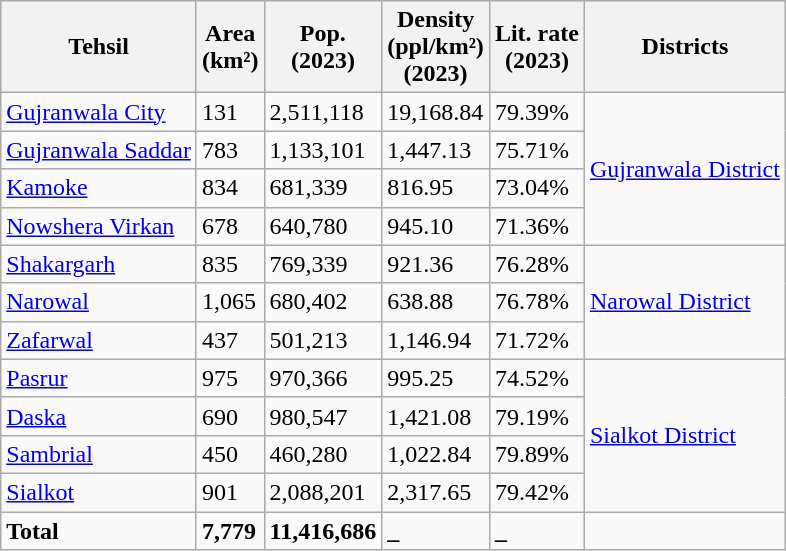<table class="wikitable sortable static-row-numbers static-row-header-hash">
<tr>
<th>Tehsil</th>
<th>Area<br>(km²)</th>
<th>Pop.<br>(2023)</th>
<th>Density<br>(ppl/km²)<br>(2023)</th>
<th>Lit. rate<br>(2023)</th>
<th>Districts</th>
</tr>
<tr>
<td><a href='#'>Gujranwala City</a></td>
<td>131</td>
<td>2,511,118</td>
<td>19,168.84</td>
<td>79.39%</td>
<td rowspan="4"><a href='#'>Gujranwala District</a></td>
</tr>
<tr>
<td><a href='#'>Gujranwala Saddar</a></td>
<td>783</td>
<td>1,133,101</td>
<td>1,447.13</td>
<td>75.71%</td>
</tr>
<tr>
<td><a href='#'>Kamoke</a></td>
<td>834</td>
<td>681,339</td>
<td>816.95</td>
<td>73.04%</td>
</tr>
<tr>
<td><a href='#'>Nowshera Virkan</a></td>
<td>678</td>
<td>640,780</td>
<td>945.10</td>
<td>71.36%</td>
</tr>
<tr>
<td><a href='#'>Shakargarh</a></td>
<td>835</td>
<td>769,339</td>
<td>921.36</td>
<td>76.28%</td>
<td rowspan="3"><a href='#'>Narowal District</a></td>
</tr>
<tr>
<td><a href='#'>Narowal</a></td>
<td>1,065</td>
<td>680,402</td>
<td>638.88</td>
<td>76.78%</td>
</tr>
<tr>
<td><a href='#'>Zafarwal</a></td>
<td>437</td>
<td>501,213</td>
<td>1,146.94</td>
<td>71.72%</td>
</tr>
<tr>
<td><a href='#'>Pasrur</a></td>
<td>975</td>
<td>970,366</td>
<td>995.25</td>
<td>74.52%</td>
<td rowspan="4"><a href='#'>Sialkot District</a></td>
</tr>
<tr>
<td><a href='#'>Daska</a></td>
<td>690</td>
<td>980,547</td>
<td>1,421.08</td>
<td>79.19%</td>
</tr>
<tr>
<td><a href='#'>Sambrial</a></td>
<td>450</td>
<td>460,280</td>
<td>1,022.84</td>
<td>79.89%</td>
</tr>
<tr>
<td><a href='#'>Sialkot</a></td>
<td>901</td>
<td>2,088,201</td>
<td>2,317.65</td>
<td>79.42%</td>
</tr>
<tr>
<td><strong>Total</strong></td>
<td><strong>7,779</strong></td>
<td><strong>11,416,686</strong></td>
<td><strong>_</strong></td>
<td><strong>_</strong></td>
<td></td>
</tr>
</table>
